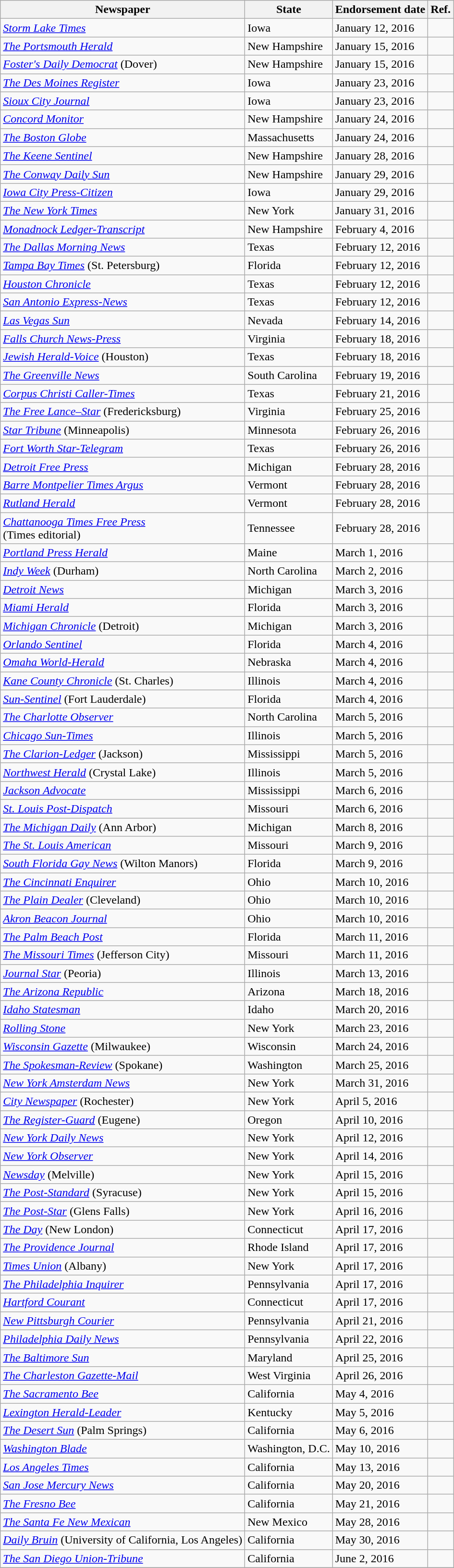<table class="wikitable sortable">
<tr valign=bottom>
<th>Newspaper</th>
<th>State</th>
<th>Endorsement date</th>
<th>Ref.</th>
</tr>
<tr>
<td><em><a href='#'>Storm Lake Times</a></em></td>
<td>Iowa</td>
<td>January 12, 2016</td>
<td></td>
</tr>
<tr>
<td><em><a href='#'>The Portsmouth Herald</a></em></td>
<td>New Hampshire</td>
<td>January 15, 2016</td>
<td></td>
</tr>
<tr>
<td><em><a href='#'>Foster's Daily Democrat</a></em> (Dover)</td>
<td>New Hampshire</td>
<td>January 15, 2016</td>
<td></td>
</tr>
<tr>
<td><em><a href='#'>The Des Moines Register</a></em></td>
<td>Iowa</td>
<td>January 23, 2016</td>
<td></td>
</tr>
<tr>
<td><em><a href='#'>Sioux City Journal</a></em></td>
<td>Iowa</td>
<td>January 23, 2016</td>
<td></td>
</tr>
<tr>
<td><em><a href='#'>Concord Monitor</a></em></td>
<td>New Hampshire</td>
<td>January 24, 2016</td>
<td></td>
</tr>
<tr>
<td><em><a href='#'>The Boston Globe</a></em></td>
<td>Massachusetts</td>
<td>January 24, 2016</td>
<td></td>
</tr>
<tr>
<td><em><a href='#'>The Keene Sentinel</a></em></td>
<td>New Hampshire</td>
<td>January 28, 2016</td>
<td></td>
</tr>
<tr>
<td><em><a href='#'>The Conway Daily Sun</a></em></td>
<td>New Hampshire</td>
<td>January 29, 2016</td>
<td></td>
</tr>
<tr>
<td><em><a href='#'>Iowa City Press-Citizen</a></em></td>
<td>Iowa</td>
<td>January 29, 2016</td>
<td></td>
</tr>
<tr>
<td><em><a href='#'>The New York Times</a></em></td>
<td>New York</td>
<td>January 31, 2016</td>
<td></td>
</tr>
<tr>
<td><em><a href='#'>Monadnock Ledger-Transcript</a></em></td>
<td>New Hampshire</td>
<td>February 4, 2016</td>
<td></td>
</tr>
<tr>
<td><em><a href='#'>The Dallas Morning News</a></em></td>
<td>Texas</td>
<td>February 12, 2016</td>
<td></td>
</tr>
<tr>
<td><em><a href='#'>Tampa Bay Times</a></em> (St. Petersburg)</td>
<td>Florida</td>
<td>February 12, 2016</td>
<td></td>
</tr>
<tr>
<td><em><a href='#'>Houston Chronicle</a></em></td>
<td>Texas</td>
<td>February 12, 2016</td>
<td></td>
</tr>
<tr>
<td><em><a href='#'>San Antonio Express-News</a></em></td>
<td>Texas</td>
<td>February 12, 2016</td>
<td></td>
</tr>
<tr>
<td><em><a href='#'>Las Vegas Sun</a></em></td>
<td>Nevada</td>
<td>February 14, 2016</td>
<td></td>
</tr>
<tr>
<td><em><a href='#'>Falls Church News-Press</a></em></td>
<td>Virginia</td>
<td>February 18, 2016</td>
<td></td>
</tr>
<tr>
<td><em><a href='#'>Jewish Herald-Voice</a></em> (Houston)</td>
<td>Texas</td>
<td>February 18, 2016</td>
<td></td>
</tr>
<tr>
<td><em><a href='#'>The Greenville News</a></em></td>
<td>South Carolina</td>
<td>February 19, 2016</td>
<td></td>
</tr>
<tr>
<td><em><a href='#'>Corpus Christi Caller-Times</a></em></td>
<td>Texas</td>
<td>February 21, 2016</td>
<td></td>
</tr>
<tr>
<td><em><a href='#'>The Free Lance–Star</a></em> (Fredericksburg)</td>
<td>Virginia</td>
<td>February 25, 2016</td>
<td></td>
</tr>
<tr>
<td><em><a href='#'>Star Tribune</a></em> (Minneapolis)</td>
<td>Minnesota</td>
<td>February 26, 2016</td>
<td></td>
</tr>
<tr>
<td><em><a href='#'>Fort Worth Star-Telegram</a></em></td>
<td>Texas</td>
<td>February 26, 2016</td>
<td></td>
</tr>
<tr>
<td><em><a href='#'>Detroit Free Press</a></em></td>
<td>Michigan</td>
<td>February 28, 2016</td>
<td></td>
</tr>
<tr>
<td><em><a href='#'>Barre Montpelier Times Argus</a></em></td>
<td>Vermont</td>
<td>February 28, 2016</td>
<td></td>
</tr>
<tr>
<td><em><a href='#'>Rutland Herald</a></em></td>
<td>Vermont</td>
<td>February 28, 2016</td>
<td></td>
</tr>
<tr>
<td><em><a href='#'>Chattanooga Times Free Press</a></em><br>(Times editorial)</td>
<td>Tennessee</td>
<td>February 28, 2016</td>
<td></td>
</tr>
<tr>
<td><em><a href='#'>Portland Press Herald</a></em></td>
<td>Maine</td>
<td>March 1, 2016</td>
<td></td>
</tr>
<tr>
<td><em><a href='#'>Indy Week</a></em> (Durham)</td>
<td>North Carolina</td>
<td>March 2, 2016</td>
<td></td>
</tr>
<tr>
<td><em><a href='#'>Detroit News</a></em></td>
<td>Michigan</td>
<td>March 3, 2016</td>
<td></td>
</tr>
<tr>
<td><em><a href='#'>Miami Herald</a></em></td>
<td>Florida</td>
<td>March 3, 2016</td>
<td></td>
</tr>
<tr>
<td><em><a href='#'>Michigan Chronicle</a></em> (Detroit)</td>
<td>Michigan</td>
<td>March 3, 2016</td>
<td></td>
</tr>
<tr>
<td><em><a href='#'>Orlando Sentinel</a></em></td>
<td>Florida</td>
<td>March 4, 2016</td>
<td></td>
</tr>
<tr>
<td><em><a href='#'>Omaha World-Herald</a></em></td>
<td>Nebraska</td>
<td>March 4, 2016</td>
<td></td>
</tr>
<tr>
<td><em><a href='#'>Kane County Chronicle</a></em> (St. Charles)</td>
<td>Illinois</td>
<td>March 4, 2016</td>
<td></td>
</tr>
<tr>
<td><em><a href='#'>Sun-Sentinel</a></em> (Fort Lauderdale)</td>
<td>Florida</td>
<td>March 4, 2016</td>
<td></td>
</tr>
<tr>
<td><em><a href='#'>The Charlotte Observer</a></em></td>
<td>North Carolina</td>
<td>March 5, 2016</td>
<td></td>
</tr>
<tr>
<td><em><a href='#'>Chicago Sun-Times</a></em></td>
<td>Illinois</td>
<td>March 5, 2016</td>
<td></td>
</tr>
<tr>
<td><em><a href='#'>The Clarion-Ledger</a></em> (Jackson)</td>
<td>Mississippi</td>
<td>March 5, 2016</td>
<td></td>
</tr>
<tr>
<td><em><a href='#'>Northwest Herald</a></em> (Crystal Lake)</td>
<td>Illinois</td>
<td>March 5, 2016</td>
<td></td>
</tr>
<tr>
<td><em><a href='#'>Jackson Advocate</a></em></td>
<td>Mississippi</td>
<td>March 6, 2016</td>
<td></td>
</tr>
<tr>
<td><em><a href='#'>St. Louis Post-Dispatch</a></em></td>
<td>Missouri</td>
<td>March 6, 2016</td>
<td></td>
</tr>
<tr>
<td><em><a href='#'>The Michigan Daily</a></em> (Ann Arbor)</td>
<td>Michigan</td>
<td>March 8, 2016</td>
<td></td>
</tr>
<tr>
<td><em><a href='#'>The St. Louis American</a></em></td>
<td>Missouri</td>
<td>March 9, 2016</td>
<td></td>
</tr>
<tr>
<td><em><a href='#'>South Florida Gay News</a></em> (Wilton Manors)</td>
<td>Florida</td>
<td>March 9, 2016</td>
<td></td>
</tr>
<tr>
<td><em><a href='#'>The Cincinnati Enquirer</a></em></td>
<td>Ohio</td>
<td>March 10, 2016</td>
<td></td>
</tr>
<tr>
<td><em><a href='#'>The Plain Dealer</a></em> (Cleveland)</td>
<td>Ohio</td>
<td>March 10, 2016</td>
<td></td>
</tr>
<tr>
<td><em><a href='#'>Akron Beacon Journal</a></em></td>
<td>Ohio</td>
<td>March 10, 2016</td>
<td></td>
</tr>
<tr>
<td><em><a href='#'>The Palm Beach Post</a></em></td>
<td>Florida</td>
<td>March 11, 2016</td>
<td></td>
</tr>
<tr>
<td><em><a href='#'>The Missouri Times</a></em> (Jefferson City)</td>
<td>Missouri</td>
<td>March 11, 2016</td>
<td></td>
</tr>
<tr>
<td><em><a href='#'>Journal Star</a></em> (Peoria)</td>
<td>Illinois</td>
<td>March 13, 2016</td>
<td></td>
</tr>
<tr>
<td><em><a href='#'>The Arizona Republic</a></em></td>
<td>Arizona</td>
<td>March 18, 2016</td>
<td></td>
</tr>
<tr>
<td><em><a href='#'>Idaho Statesman</a></em></td>
<td>Idaho</td>
<td>March 20, 2016</td>
<td></td>
</tr>
<tr>
<td><em><a href='#'>Rolling Stone</a></em></td>
<td>New York</td>
<td>March 23, 2016</td>
<td></td>
</tr>
<tr>
<td><em><a href='#'>Wisconsin Gazette</a></em> (Milwaukee)</td>
<td>Wisconsin</td>
<td>March 24, 2016</td>
<td></td>
</tr>
<tr>
<td><em><a href='#'>The Spokesman-Review</a></em> (Spokane)</td>
<td>Washington</td>
<td>March 25, 2016</td>
<td></td>
</tr>
<tr>
<td><em><a href='#'>New York Amsterdam News</a></em></td>
<td>New York</td>
<td>March 31, 2016</td>
<td></td>
</tr>
<tr>
<td><em><a href='#'>City Newspaper</a></em> (Rochester)</td>
<td>New York</td>
<td>April 5, 2016</td>
<td></td>
</tr>
<tr>
<td><em><a href='#'>The Register-Guard</a></em> (Eugene)</td>
<td>Oregon</td>
<td>April 10, 2016</td>
<td></td>
</tr>
<tr>
<td><em><a href='#'>New York Daily News</a></em></td>
<td>New York</td>
<td>April 12, 2016</td>
<td></td>
</tr>
<tr>
<td><em><a href='#'>New York Observer</a></em></td>
<td>New York</td>
<td>April 14, 2016</td>
<td></td>
</tr>
<tr>
<td><em><a href='#'>Newsday</a></em> (Melville)</td>
<td>New York</td>
<td>April 15, 2016</td>
<td></td>
</tr>
<tr>
<td><em><a href='#'>The Post-Standard</a></em> (Syracuse)</td>
<td>New York</td>
<td>April 15, 2016</td>
<td></td>
</tr>
<tr>
<td><em><a href='#'>The Post-Star</a></em> (Glens Falls)</td>
<td>New York</td>
<td>April 16, 2016</td>
<td></td>
</tr>
<tr>
<td><em><a href='#'>The Day</a></em> (New London)</td>
<td>Connecticut</td>
<td>April 17, 2016</td>
<td></td>
</tr>
<tr>
<td><em><a href='#'>The Providence Journal</a></em></td>
<td>Rhode Island</td>
<td>April 17, 2016</td>
<td></td>
</tr>
<tr>
<td><em><a href='#'>Times Union</a></em> (Albany)</td>
<td>New York</td>
<td>April 17, 2016</td>
<td></td>
</tr>
<tr>
<td><em><a href='#'>The Philadelphia Inquirer</a></em></td>
<td>Pennsylvania</td>
<td>April 17, 2016</td>
<td></td>
</tr>
<tr>
<td><em><a href='#'>Hartford Courant</a></em></td>
<td>Connecticut</td>
<td>April 17, 2016</td>
<td></td>
</tr>
<tr>
<td><em><a href='#'>New Pittsburgh Courier</a></em></td>
<td>Pennsylvania</td>
<td>April 21, 2016</td>
<td></td>
</tr>
<tr>
<td><em><a href='#'>Philadelphia Daily News</a></em></td>
<td>Pennsylvania</td>
<td>April 22, 2016</td>
<td></td>
</tr>
<tr>
<td><em><a href='#'>The Baltimore Sun</a></em></td>
<td>Maryland</td>
<td>April 25, 2016</td>
<td></td>
</tr>
<tr>
<td><em><a href='#'>The Charleston Gazette-Mail</a></em></td>
<td>West Virginia</td>
<td>April 26, 2016</td>
<td></td>
</tr>
<tr>
<td><em><a href='#'>The Sacramento Bee</a></em></td>
<td>California</td>
<td>May 4, 2016</td>
<td></td>
</tr>
<tr>
<td><em><a href='#'>Lexington Herald-Leader</a></em></td>
<td>Kentucky</td>
<td>May 5, 2016</td>
<td></td>
</tr>
<tr>
<td><em><a href='#'>The Desert Sun</a></em> (Palm Springs)</td>
<td>California</td>
<td>May 6, 2016</td>
<td></td>
</tr>
<tr>
<td><em><a href='#'>Washington Blade</a></em></td>
<td>Washington, D.C.</td>
<td>May 10, 2016</td>
<td></td>
</tr>
<tr>
<td><em><a href='#'>Los Angeles Times</a></em></td>
<td>California</td>
<td>May 13, 2016</td>
<td></td>
</tr>
<tr>
<td><em><a href='#'>San Jose Mercury News</a></em></td>
<td>California</td>
<td>May 20, 2016</td>
<td></td>
</tr>
<tr>
<td><em><a href='#'>The Fresno Bee</a></em></td>
<td>California</td>
<td>May 21, 2016</td>
<td></td>
</tr>
<tr>
<td><em><a href='#'>The Santa Fe New Mexican</a></em></td>
<td>New Mexico</td>
<td>May 28, 2016</td>
<td></td>
</tr>
<tr>
<td><em><a href='#'>Daily Bruin</a></em> (University of California, Los Angeles)</td>
<td>California</td>
<td>May 30, 2016</td>
<td></td>
</tr>
<tr>
<td><em><a href='#'>The San Diego Union-Tribune</a></em></td>
<td>California</td>
<td>June 2, 2016</td>
<td></td>
</tr>
<tr>
</tr>
</table>
